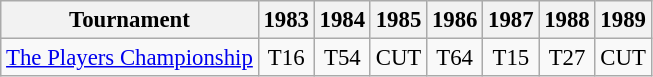<table class="wikitable" style="font-size:95%;text-align:center;">
<tr>
<th>Tournament</th>
<th>1983</th>
<th>1984</th>
<th>1985</th>
<th>1986</th>
<th>1987</th>
<th>1988</th>
<th>1989</th>
</tr>
<tr>
<td align=left><a href='#'>The Players Championship</a></td>
<td>T16</td>
<td>T54</td>
<td>CUT</td>
<td>T64</td>
<td>T15</td>
<td>T27</td>
<td>CUT</td>
</tr>
</table>
